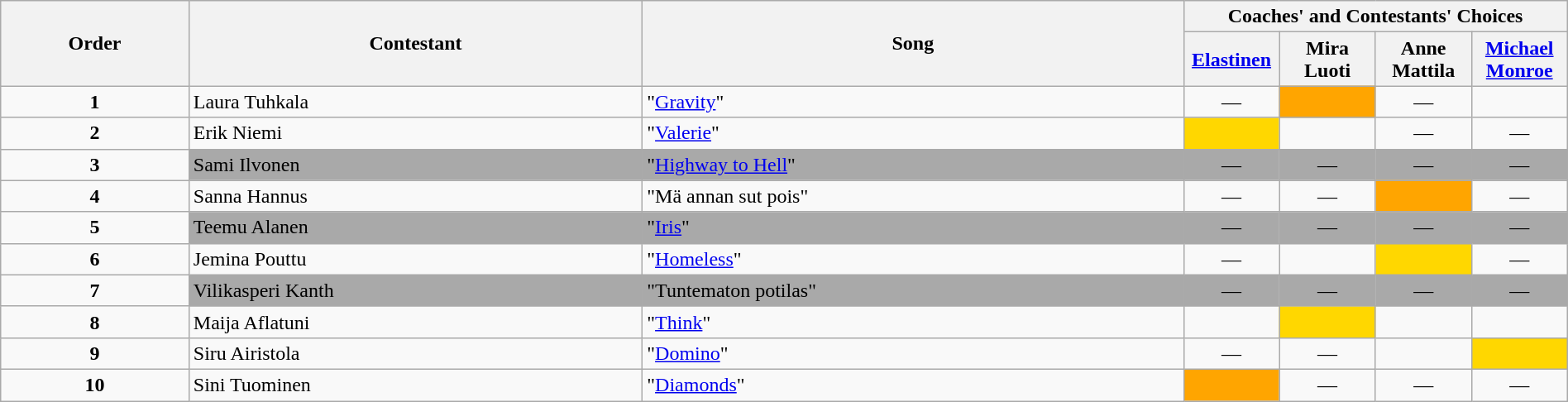<table class="wikitable" style="width:100%;">
<tr>
<th rowspan=2>Order</th>
<th rowspan=2>Contestant</th>
<th rowspan=2>Song</th>
<th colspan=4>Coaches' and Contestants' Choices</th>
</tr>
<tr>
<th width="70"><a href='#'>Elastinen</a></th>
<th width="70">Mira Luoti</th>
<th width="70">Anne Mattila</th>
<th width="70"><a href='#'>Michael Monroe</a></th>
</tr>
<tr>
<td align="center"><strong>1</strong></td>
<td>Laura Tuhkala</td>
<td>"<a href='#'>Gravity</a>"</td>
<td align="center">—</td>
<td style="background:orange;text-align:center;"></td>
<td align="center">—</td>
</tr>
<tr>
<td align="center"><strong>2</strong></td>
<td>Erik Niemi</td>
<td>"<a href='#'>Valerie</a>"</td>
<td style="background:gold;text-align:center;"></td>
<td style=";text-align:center;"></td>
<td align="center">—</td>
<td align="center">—</td>
</tr>
<tr>
<td align="center"><strong>3</strong></td>
<td style="background:darkgrey;text-align:left;">Sami Ilvonen</td>
<td style="background:darkgrey;text-align:left;">"<a href='#'>Highway to Hell</a>"</td>
<td style="background:darkgrey;text-align:center;">—</td>
<td style="background:darkgrey;text-align:center;">—</td>
<td style="background:darkgrey;text-align:center;">—</td>
<td style="background:darkgrey;text-align:center;">—</td>
</tr>
<tr>
<td align="center"><strong>4</strong></td>
<td>Sanna Hannus</td>
<td>"Mä annan sut pois"</td>
<td align="center">—</td>
<td align="center">—</td>
<td style="background:orange;text-align:center;"></td>
<td align="center">—</td>
</tr>
<tr>
<td align="center"><strong>5</strong></td>
<td style="background:darkgrey;text-align:left;">Teemu Alanen</td>
<td style="background:darkgrey;text-align:left;">"<a href='#'>Iris</a>"</td>
<td style="background:darkgrey;text-align:center;">—</td>
<td style="background:darkgrey;text-align:center;">—</td>
<td style="background:darkgrey;text-align:center;">—</td>
<td style="background:darkgrey;text-align:center;">—</td>
</tr>
<tr>
<td align="center"><strong>6</strong></td>
<td>Jemina Pouttu</td>
<td>"<a href='#'>Homeless</a>"</td>
<td align="center">—</td>
<td style=";text-align:center;"></td>
<td style="background:gold;text-align:center;"></td>
<td align="center">—</td>
</tr>
<tr>
<td align="center"><strong>7</strong></td>
<td style="background:darkgrey;text-align:left;">Vilikasperi Kanth</td>
<td style="background:darkgrey;text-align:left;">"Tuntematon potilas"</td>
<td style="background:darkgrey;text-align:center;">—</td>
<td style="background:darkgrey;text-align:center;">—</td>
<td style="background:darkgrey;text-align:center;">—</td>
<td style="background:darkgrey;text-align:center;">—</td>
</tr>
<tr>
<td align="center"><strong>8</strong></td>
<td>Maija Aflatuni</td>
<td>"<a href='#'>Think</a>"</td>
<td style=";text-align:center;"></td>
<td style="background:gold;text-align:center;"></td>
<td style=";text-align:center;"></td>
<td style=";text-align:center;"></td>
</tr>
<tr>
<td align="center"><strong>9</strong></td>
<td>Siru Airistola</td>
<td>"<a href='#'>Domino</a>"</td>
<td align="center">—</td>
<td align="center">—</td>
<td style=";text-align:center;"></td>
<td style="background:gold;text-align:center;"></td>
</tr>
<tr>
<td align="center"><strong>10</strong></td>
<td>Sini Tuominen</td>
<td>"<a href='#'>Diamonds</a>"</td>
<td style="background:orange;text-align:center;"></td>
<td align="center">—</td>
<td align="center">—</td>
<td align="center">—</td>
</tr>
</table>
